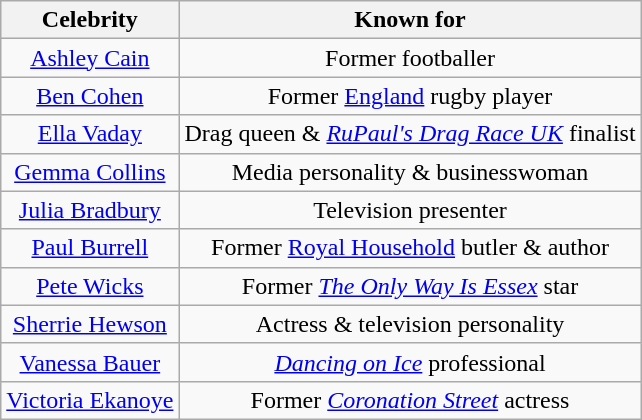<table class="wikitable" style=" auto; text-align: center">
<tr>
<th>Celebrity</th>
<th>Known for</th>
</tr>
<tr>
<td><a href='#'>Ashley Cain</a></td>
<td>Former footballer</td>
</tr>
<tr>
<td><a href='#'>Ben Cohen</a></td>
<td>Former <a href='#'>England</a> rugby player</td>
</tr>
<tr>
<td><a href='#'>Ella Vaday</a></td>
<td>Drag queen & <em><a href='#'>RuPaul's Drag Race UK</a></em> finalist</td>
</tr>
<tr>
<td><a href='#'>Gemma Collins</a></td>
<td>Media personality & businesswoman</td>
</tr>
<tr>
<td><a href='#'>Julia Bradbury</a></td>
<td>Television presenter</td>
</tr>
<tr>
<td><a href='#'>Paul Burrell</a></td>
<td>Former <a href='#'>Royal Household</a> butler & author</td>
</tr>
<tr>
<td><a href='#'>Pete Wicks</a></td>
<td>Former <em><a href='#'>The Only Way Is Essex</a></em> star</td>
</tr>
<tr>
<td><a href='#'>Sherrie Hewson</a></td>
<td>Actress & television personality</td>
</tr>
<tr>
<td><a href='#'>Vanessa Bauer</a></td>
<td><em><a href='#'>Dancing on Ice</a></em> professional</td>
</tr>
<tr>
<td><a href='#'>Victoria Ekanoye</a></td>
<td>Former <em><a href='#'>Coronation Street</a></em> actress</td>
</tr>
</table>
